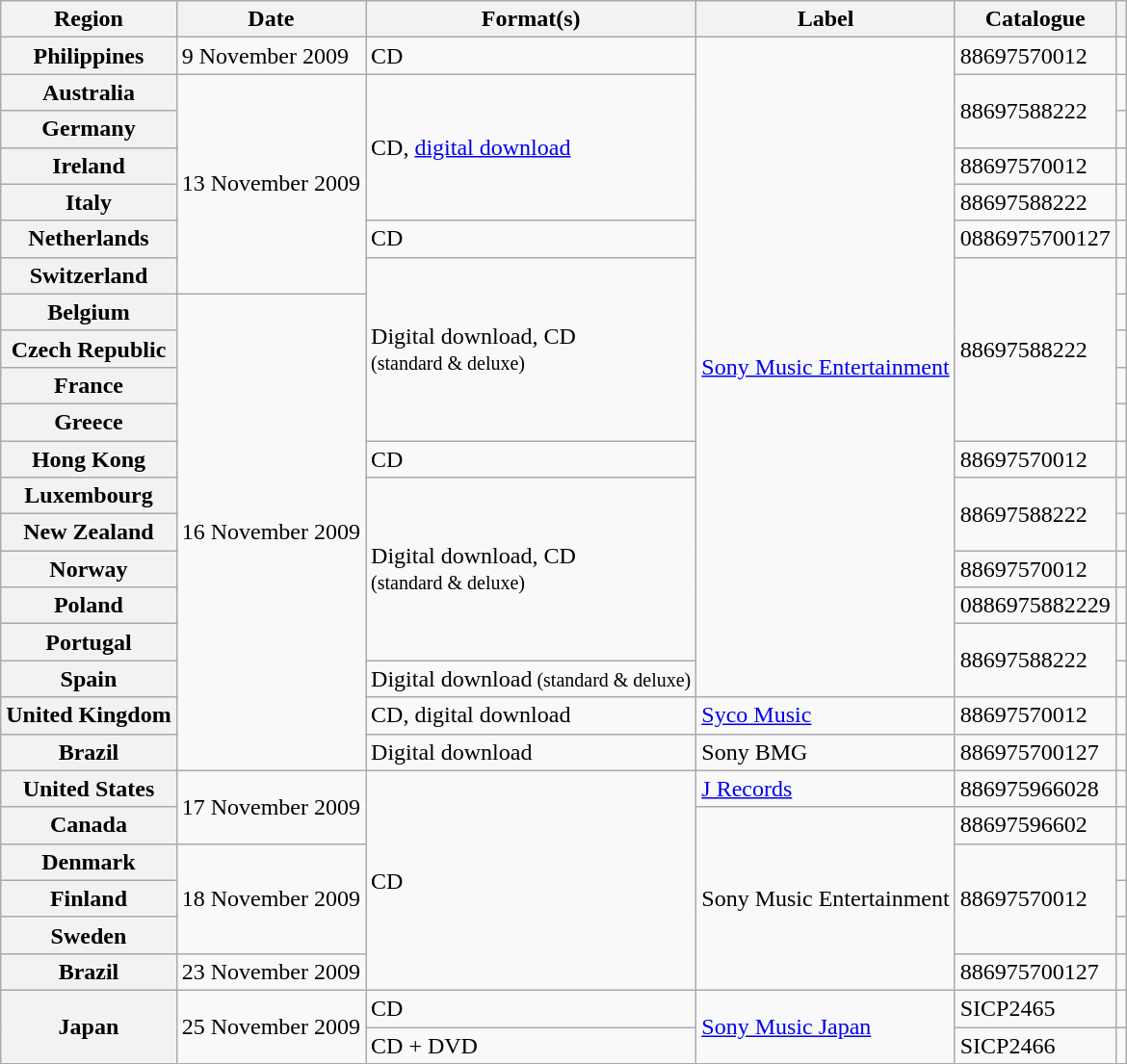<table class="wikitable plainrowheaders">
<tr>
<th scope="col">Region</th>
<th scope="col">Date</th>
<th scope="col">Format(s)</th>
<th scope="col">Label</th>
<th scope="col">Catalogue</th>
<th scope="col"></th>
</tr>
<tr>
<th scope="row">Philippines</th>
<td>9 November 2009</td>
<td>CD</td>
<td rowspan=18><a href='#'>Sony Music Entertainment</a></td>
<td>88697570012</td>
<td></td>
</tr>
<tr>
<th scope="row">Australia</th>
<td rowspan=6>13 November 2009</td>
<td rowspan="4">CD, <a href='#'>digital download</a></td>
<td rowspan="2">88697588222</td>
<td></td>
</tr>
<tr>
<th scope="row">Germany</th>
<td></td>
</tr>
<tr>
<th scope="row">Ireland</th>
<td>88697570012</td>
<td></td>
</tr>
<tr>
<th scope="row">Italy</th>
<td>88697588222</td>
<td></td>
</tr>
<tr>
<th scope="row">Netherlands</th>
<td>CD</td>
<td>0886975700127</td>
<td></td>
</tr>
<tr>
<th scope="row">Switzerland</th>
<td rowspan=5>Digital download, CD<br><small>(standard & deluxe)</small></td>
<td rowspan="5">88697588222</td>
<td></td>
</tr>
<tr>
<th scope="row">Belgium</th>
<td rowspan=13>16 November 2009</td>
<td></td>
</tr>
<tr>
<th scope="row">Czech Republic</th>
<td></td>
</tr>
<tr>
<th scope="row">France</th>
<td></td>
</tr>
<tr>
<th scope="row">Greece</th>
<td></td>
</tr>
<tr>
<th scope="row">Hong Kong</th>
<td>CD</td>
<td>88697570012</td>
<td></td>
</tr>
<tr>
<th scope="row">Luxembourg</th>
<td rowspan=5>Digital download, CD<br><small>(standard & deluxe)</small></td>
<td rowspan="2">88697588222</td>
<td></td>
</tr>
<tr>
<th scope="row">New Zealand</th>
<td></td>
</tr>
<tr>
<th scope="row">Norway</th>
<td>88697570012</td>
<td></td>
</tr>
<tr>
<th scope="row">Poland</th>
<td>0886975882229</td>
<td></td>
</tr>
<tr>
<th scope="row">Portugal</th>
<td rowspan="2">88697588222</td>
<td></td>
</tr>
<tr>
<th scope="row">Spain</th>
<td>Digital download<small> (standard & deluxe)</small></td>
<td></td>
</tr>
<tr>
<th scope="row">United Kingdom</th>
<td>CD, digital download</td>
<td><a href='#'>Syco Music</a></td>
<td>88697570012</td>
<td></td>
</tr>
<tr>
<th scope="row">Brazil</th>
<td>Digital download</td>
<td>Sony BMG</td>
<td>886975700127</td>
<td></td>
</tr>
<tr>
<th scope="row">United States</th>
<td rowspan="2">17 November 2009</td>
<td rowspan="6">CD</td>
<td><a href='#'>J Records</a></td>
<td>886975966028</td>
<td></td>
</tr>
<tr>
<th scope="row">Canada</th>
<td rowspan=5>Sony Music Entertainment</td>
<td>88697596602</td>
<td></td>
</tr>
<tr>
<th scope="row">Denmark</th>
<td rowspan=3>18 November 2009</td>
<td rowspan=3>88697570012</td>
<td></td>
</tr>
<tr>
<th scope="row">Finland</th>
<td></td>
</tr>
<tr>
<th scope="row">Sweden</th>
<td></td>
</tr>
<tr>
<th scope="row">Brazil</th>
<td>23 November 2009</td>
<td>886975700127</td>
<td></td>
</tr>
<tr>
<th scope="row" rowspan=2>Japan</th>
<td rowspan=2>25 November 2009</td>
<td>CD</td>
<td rowspan=2><a href='#'>Sony Music Japan</a></td>
<td>SICP2465</td>
<td></td>
</tr>
<tr>
<td>CD + DVD</td>
<td>SICP2466</td>
<td></td>
</tr>
</table>
